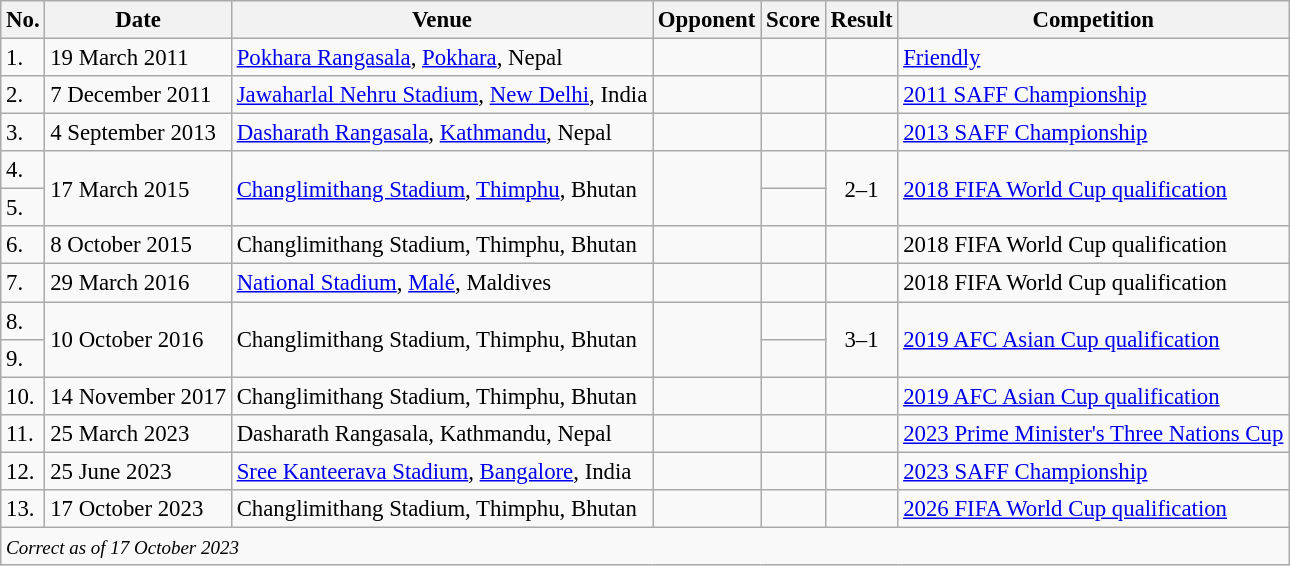<table class="wikitable" style="font-size:95%;">
<tr>
<th>No.</th>
<th>Date</th>
<th>Venue</th>
<th>Opponent</th>
<th>Score</th>
<th>Result</th>
<th>Competition</th>
</tr>
<tr>
<td>1.</td>
<td>19 March 2011</td>
<td><a href='#'>Pokhara Rangasala</a>, <a href='#'>Pokhara</a>, Nepal</td>
<td></td>
<td></td>
<td></td>
<td><a href='#'>Friendly</a></td>
</tr>
<tr>
<td>2.</td>
<td>7 December 2011</td>
<td><a href='#'>Jawaharlal Nehru Stadium</a>, <a href='#'>New Delhi</a>, India</td>
<td></td>
<td></td>
<td></td>
<td><a href='#'>2011 SAFF Championship</a></td>
</tr>
<tr>
<td>3.</td>
<td>4 September 2013</td>
<td><a href='#'>Dasharath Rangasala</a>, <a href='#'>Kathmandu</a>, Nepal</td>
<td></td>
<td></td>
<td></td>
<td><a href='#'>2013 SAFF Championship</a></td>
</tr>
<tr>
<td>4.</td>
<td rowspan=2>17 March 2015</td>
<td rowspan=2><a href='#'>Changlimithang Stadium</a>, <a href='#'>Thimphu</a>, Bhutan</td>
<td rowspan=2></td>
<td></td>
<td rowspan=2 style="text-align:center;">2–1</td>
<td rowspan=2><a href='#'>2018 FIFA World Cup qualification</a></td>
</tr>
<tr>
<td>5.</td>
<td></td>
</tr>
<tr>
<td>6.</td>
<td>8 October 2015</td>
<td>Changlimithang Stadium, Thimphu, Bhutan</td>
<td></td>
<td></td>
<td></td>
<td>2018 FIFA World Cup qualification</td>
</tr>
<tr>
<td>7.</td>
<td>29 March 2016</td>
<td><a href='#'>National Stadium</a>, <a href='#'>Malé</a>, Maldives</td>
<td></td>
<td></td>
<td></td>
<td>2018 FIFA World Cup qualification</td>
</tr>
<tr>
<td>8.</td>
<td rowspan=2>10 October 2016</td>
<td rowspan=2>Changlimithang Stadium, Thimphu, Bhutan</td>
<td rowspan=2></td>
<td></td>
<td rowspan=2 style="text-align:center;">3–1</td>
<td rowspan=2><a href='#'>2019 AFC Asian Cup qualification</a></td>
</tr>
<tr>
<td>9.</td>
<td></td>
</tr>
<tr>
<td>10.</td>
<td>14 November 2017</td>
<td>Changlimithang Stadium, Thimphu, Bhutan</td>
<td></td>
<td></td>
<td></td>
<td><a href='#'>2019 AFC Asian Cup qualification</a></td>
</tr>
<tr>
<td>11.</td>
<td>25 March 2023</td>
<td>Dasharath Rangasala, Kathmandu, Nepal</td>
<td></td>
<td></td>
<td></td>
<td><a href='#'>2023 Prime Minister's Three Nations Cup</a></td>
</tr>
<tr>
<td>12.</td>
<td>25 June 2023</td>
<td><a href='#'>Sree Kanteerava Stadium</a>, <a href='#'>Bangalore</a>, India</td>
<td></td>
<td></td>
<td></td>
<td><a href='#'>2023 SAFF Championship</a></td>
</tr>
<tr>
<td>13.</td>
<td>17 October 2023</td>
<td>Changlimithang Stadium, Thimphu, Bhutan</td>
<td></td>
<td></td>
<td></td>
<td><a href='#'>2026 FIFA World Cup qualification</a></td>
</tr>
<tr>
<td colspan="11"><small><em>Correct as of 17 October 2023</em></small></td>
</tr>
</table>
